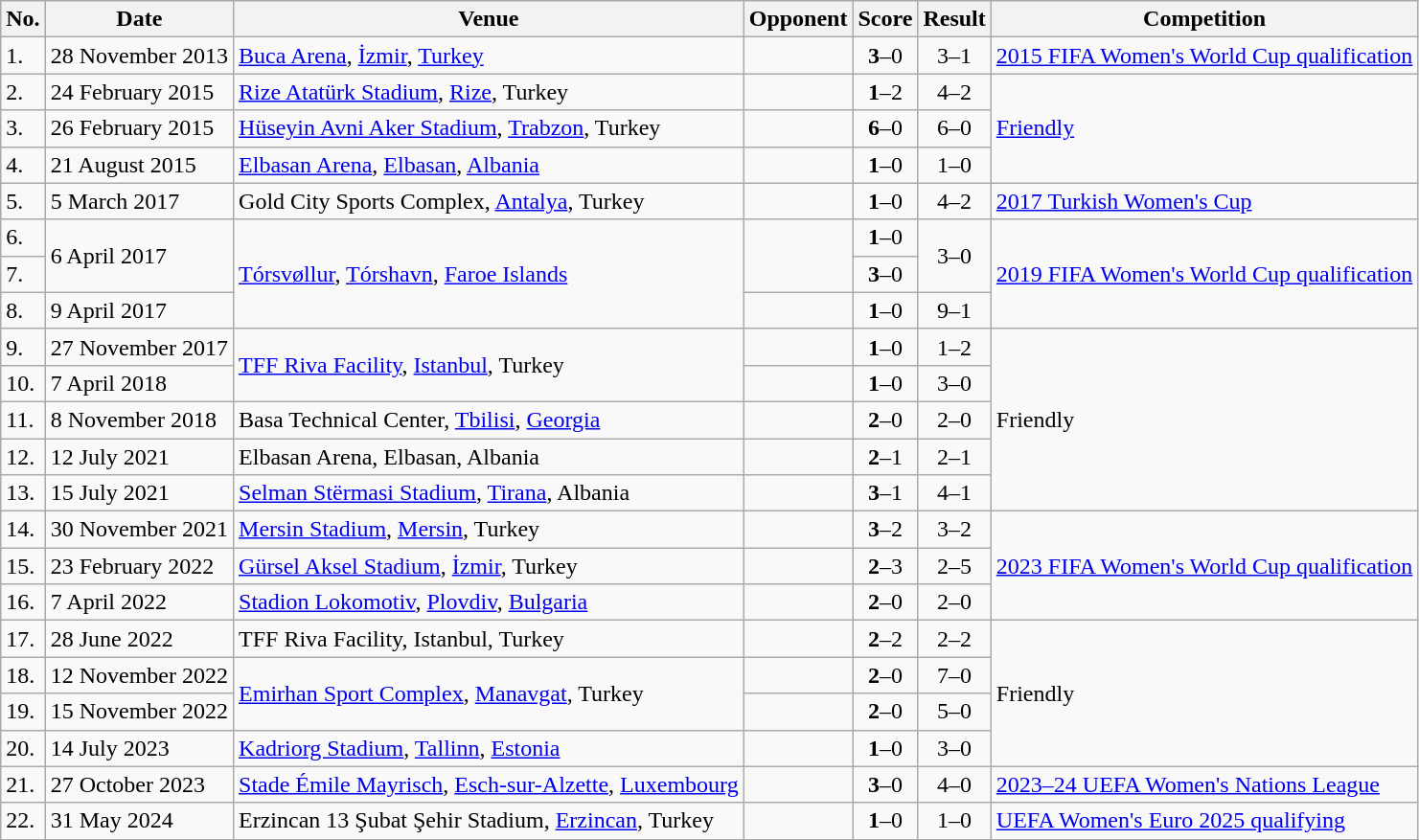<table class="wikitable">
<tr>
<th>No.</th>
<th>Date</th>
<th>Venue</th>
<th>Opponent</th>
<th>Score</th>
<th>Result</th>
<th>Competition</th>
</tr>
<tr>
<td>1.</td>
<td>28 November 2013</td>
<td><a href='#'>Buca Arena</a>, <a href='#'>İzmir</a>, <a href='#'>Turkey</a></td>
<td></td>
<td align=center><strong>3</strong>–0</td>
<td align=center>3–1</td>
<td><a href='#'>2015 FIFA Women's World Cup qualification</a></td>
</tr>
<tr>
<td>2.</td>
<td>24 February 2015</td>
<td><a href='#'>Rize Atatürk Stadium</a>, <a href='#'>Rize</a>, Turkey</td>
<td></td>
<td align=center><strong>1</strong>–2</td>
<td align=center>4–2</td>
<td rowspan=3><a href='#'>Friendly</a></td>
</tr>
<tr>
<td>3.</td>
<td>26 February 2015</td>
<td><a href='#'>Hüseyin Avni Aker Stadium</a>, <a href='#'>Trabzon</a>, Turkey</td>
<td></td>
<td align=center><strong>6</strong>–0</td>
<td align=center>6–0</td>
</tr>
<tr>
<td>4.</td>
<td>21 August 2015</td>
<td><a href='#'>Elbasan Arena</a>, <a href='#'>Elbasan</a>, <a href='#'>Albania</a></td>
<td></td>
<td align=center><strong>1</strong>–0</td>
<td align=center>1–0</td>
</tr>
<tr>
<td>5.</td>
<td>5 March 2017</td>
<td>Gold City Sports Complex, <a href='#'>Antalya</a>, Turkey</td>
<td></td>
<td align=center><strong>1</strong>–0</td>
<td align=center>4–2</td>
<td><a href='#'>2017 Turkish Women's Cup</a></td>
</tr>
<tr>
<td>6.</td>
<td rowspan=2>6 April 2017</td>
<td rowspan=3><a href='#'>Tórsvøllur</a>, <a href='#'>Tórshavn</a>, <a href='#'>Faroe Islands</a></td>
<td rowspan=2></td>
<td align=center><strong>1</strong>–0</td>
<td rowspan=2 align=center>3–0</td>
<td rowspan=3><a href='#'>2019 FIFA Women's World Cup qualification</a></td>
</tr>
<tr>
<td>7.</td>
<td align=center><strong>3</strong>–0</td>
</tr>
<tr>
<td>8.</td>
<td>9 April 2017</td>
<td></td>
<td align=center><strong>1</strong>–0</td>
<td align=center>9–1</td>
</tr>
<tr>
<td>9.</td>
<td>27 November 2017</td>
<td rowspan=2><a href='#'>TFF Riva Facility</a>, <a href='#'>Istanbul</a>, Turkey</td>
<td></td>
<td align=center><strong>1</strong>–0</td>
<td align=center>1–2</td>
<td rowspan=5>Friendly</td>
</tr>
<tr>
<td>10.</td>
<td>7 April 2018</td>
<td></td>
<td align=center><strong>1</strong>–0</td>
<td align=center>3–0</td>
</tr>
<tr>
<td>11.</td>
<td>8 November 2018</td>
<td>Basa Technical Center, <a href='#'>Tbilisi</a>, <a href='#'>Georgia</a></td>
<td></td>
<td align=center><strong>2</strong>–0</td>
<td align=center>2–0</td>
</tr>
<tr>
<td>12.</td>
<td>12 July 2021</td>
<td>Elbasan Arena, Elbasan, Albania</td>
<td></td>
<td align=center><strong>2</strong>–1</td>
<td align=center>2–1</td>
</tr>
<tr>
<td>13.</td>
<td>15 July 2021</td>
<td><a href='#'>Selman Stërmasi Stadium</a>, <a href='#'>Tirana</a>, Albania</td>
<td></td>
<td align=center><strong>3</strong>–1</td>
<td align=center>4–1</td>
</tr>
<tr>
<td>14.</td>
<td>30 November 2021</td>
<td><a href='#'>Mersin Stadium</a>, <a href='#'>Mersin</a>, Turkey</td>
<td></td>
<td align=center><strong>3</strong>–2</td>
<td align=center>3–2</td>
<td rowspan=3><a href='#'>2023 FIFA Women's World Cup qualification</a></td>
</tr>
<tr>
<td>15.</td>
<td>23 February 2022</td>
<td><a href='#'>Gürsel Aksel Stadium</a>, <a href='#'>İzmir</a>, Turkey</td>
<td></td>
<td align=center><strong>2</strong>–3</td>
<td align=center>2–5</td>
</tr>
<tr>
<td>16.</td>
<td>7 April 2022</td>
<td><a href='#'>Stadion Lokomotiv</a>, <a href='#'>Plovdiv</a>, <a href='#'>Bulgaria</a></td>
<td></td>
<td align=center><strong>2</strong>–0</td>
<td align=center>2–0</td>
</tr>
<tr>
<td>17.</td>
<td>28 June 2022</td>
<td>TFF Riva Facility, Istanbul, Turkey</td>
<td></td>
<td align=center><strong>2</strong>–2</td>
<td align=center>2–2</td>
<td rowspan=4>Friendly</td>
</tr>
<tr>
<td>18.</td>
<td>12 November 2022</td>
<td rowspan=2><a href='#'>Emirhan Sport Complex</a>, <a href='#'>Manavgat</a>, Turkey</td>
<td></td>
<td align=center><strong>2</strong>–0</td>
<td align=center>7–0</td>
</tr>
<tr>
<td>19.</td>
<td>15 November 2022</td>
<td></td>
<td align=center><strong>2</strong>–0</td>
<td align=center>5–0</td>
</tr>
<tr>
<td>20.</td>
<td>14 July 2023</td>
<td><a href='#'>Kadriorg Stadium</a>, <a href='#'>Tallinn</a>, <a href='#'>Estonia</a></td>
<td></td>
<td align=center><strong>1</strong>–0</td>
<td align=center>3–0</td>
</tr>
<tr>
<td>21.</td>
<td>27 October 2023</td>
<td><a href='#'>Stade Émile Mayrisch</a>, <a href='#'>Esch-sur-Alzette</a>, <a href='#'>Luxembourg</a></td>
<td></td>
<td align=center><strong>3</strong>–0</td>
<td align=center>4–0</td>
<td><a href='#'>2023–24 UEFA Women's Nations League</a></td>
</tr>
<tr>
<td>22.</td>
<td>31 May 2024</td>
<td>Erzincan 13 Şubat Şehir Stadium, <a href='#'>Erzincan</a>, Turkey</td>
<td></td>
<td align=center><strong>1</strong>–0</td>
<td align=center>1–0</td>
<td><a href='#'>UEFA Women's Euro 2025 qualifying</a></td>
</tr>
<tr>
</tr>
</table>
